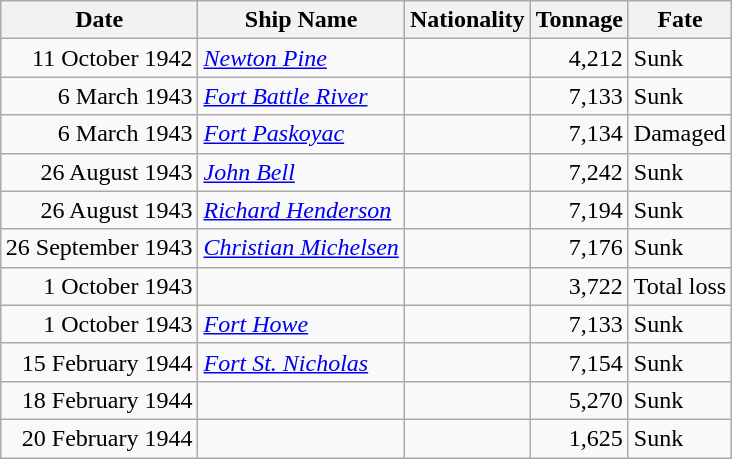<table class="wikitable sortable" style="margin: 1em auto 1em auto;"|->
<tr>
<th>Date</th>
<th>Ship Name</th>
<th>Nationality</th>
<th>Tonnage</th>
<th>Fate</th>
</tr>
<tr>
<td align="right">11 October 1942</td>
<td align="left"><em><a href='#'>Newton Pine</a></em></td>
<td></td>
<td align="right">4,212</td>
<td align="left">Sunk</td>
</tr>
<tr>
<td align="right">6 March 1943</td>
<td align="left"><em><a href='#'>Fort Battle River</a></em></td>
<td></td>
<td align="right">7,133</td>
<td align="left">Sunk</td>
</tr>
<tr>
<td align="right">6 March 1943</td>
<td align="left"><em><a href='#'>Fort Paskoyac</a></em></td>
<td></td>
<td align="right">7,134</td>
<td align="left">Damaged</td>
</tr>
<tr>
<td align="right">26 August 1943</td>
<td align="left"><em><a href='#'>John Bell</a></em></td>
<td></td>
<td align="right">7,242</td>
<td align="left">Sunk</td>
</tr>
<tr>
<td align="right">26 August 1943</td>
<td align="left"><em><a href='#'>Richard Henderson</a></em></td>
<td></td>
<td align="right">7,194</td>
<td align="left">Sunk</td>
</tr>
<tr>
<td align="right">26 September 1943</td>
<td align="left"><em><a href='#'>Christian Michelsen</a></em></td>
<td></td>
<td align="right">7,176</td>
<td align="left">Sunk</td>
</tr>
<tr>
<td align="right">1 October 1943</td>
<td></td>
<td></td>
<td align="right">3,722</td>
<td align="left">Total loss</td>
</tr>
<tr>
<td align="right">1 October 1943</td>
<td align="left"><em><a href='#'>Fort Howe</a></em></td>
<td></td>
<td align="right">7,133</td>
<td align="left">Sunk</td>
</tr>
<tr>
<td align="right">15 February 1944</td>
<td align="left"><em><a href='#'>Fort St. Nicholas</a></em></td>
<td></td>
<td align="right">7,154</td>
<td align="left">Sunk</td>
</tr>
<tr>
<td align="right">18 February 1944</td>
<td></td>
<td></td>
<td align="right">5,270</td>
<td align="left">Sunk</td>
</tr>
<tr>
<td align="right">20 February 1944</td>
<td></td>
<td></td>
<td align="right">1,625</td>
<td align="left">Sunk</td>
</tr>
</table>
